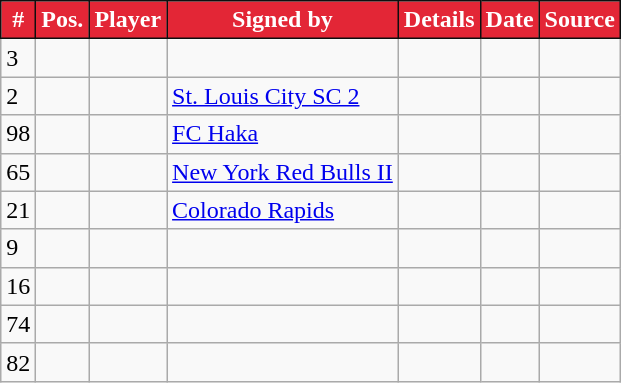<table class="wikitable sortable"; font-size:95%; text-align:left;">
<tr>
<th style="background:#E32636; color:#fff;  border:1px solid #0e0e0e; text-align:center;">#</th>
<th style="background:#E32636; color:#fff;  border:1px solid #0e0e0e; text-align:center;">Pos.</th>
<th style="background:#E32636; color:#fff;  border:1px solid #0e0e0e; text-align:center;">Player</th>
<th style="background:#E32636; color:#fff;  border:1px solid #0e0e0e; text-align:center;">Signed by</th>
<th style="background:#E32636; color:#fff;  border:1px solid #0e0e0e; text-align:center;">Details</th>
<th style="background:#E32636; color:#fff;  border:1px solid #0e0e0e; text-align:center;">Date</th>
<th style="background:#E32636; color:#fff;  border:1px solid #0e0e0e; text-align:center;">Source</th>
</tr>
<tr>
<td>3</td>
<td></td>
<td></td>
<td></td>
<td></td>
<td></td>
<td></td>
</tr>
<tr>
<td>2</td>
<td></td>
<td></td>
<td> <a href='#'>St. Louis City SC 2</a></td>
<td></td>
<td></td>
<td></td>
</tr>
<tr>
<td>98</td>
<td></td>
<td></td>
<td {{nobreak> <a href='#'>FC Haka</a></td>
<td></td>
<td></td>
<td></td>
</tr>
<tr>
<td>65</td>
<td></td>
<td></td>
<td {{nobreak> <a href='#'>New York Red Bulls II</a></td>
<td></td>
<td></td>
<td></td>
</tr>
<tr>
<td>21</td>
<td></td>
<td></td>
<td {{nobreak> <a href='#'>Colorado Rapids</a></td>
<td></td>
<td></td>
<td></td>
</tr>
<tr>
<td>9</td>
<td></td>
<td></td>
<td></td>
<td></td>
<td></td>
<td></td>
</tr>
<tr>
<td>16</td>
<td></td>
<td></td>
<td></td>
<td></td>
<td></td>
<td></td>
</tr>
<tr>
<td>74</td>
<td></td>
<td></td>
<td></td>
<td></td>
<td></td>
<td></td>
</tr>
<tr>
<td>82</td>
<td></td>
<td></td>
<td></td>
<td></td>
<td></td>
<td></td>
</tr>
</table>
